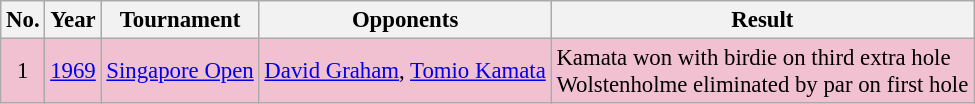<table class="wikitable" style="font-size:95%;">
<tr>
<th>No.</th>
<th>Year</th>
<th>Tournament</th>
<th>Opponents</th>
<th>Result</th>
</tr>
<tr style="background:#F2C1D1;">
<td align=center>1</td>
<td><a href='#'>1969</a></td>
<td><a href='#'>Singapore Open</a></td>
<td> <a href='#'>David Graham</a>,  <a href='#'>Tomio Kamata</a></td>
<td>Kamata won with birdie on third extra hole<br>Wolstenholme eliminated by par on first hole</td>
</tr>
</table>
